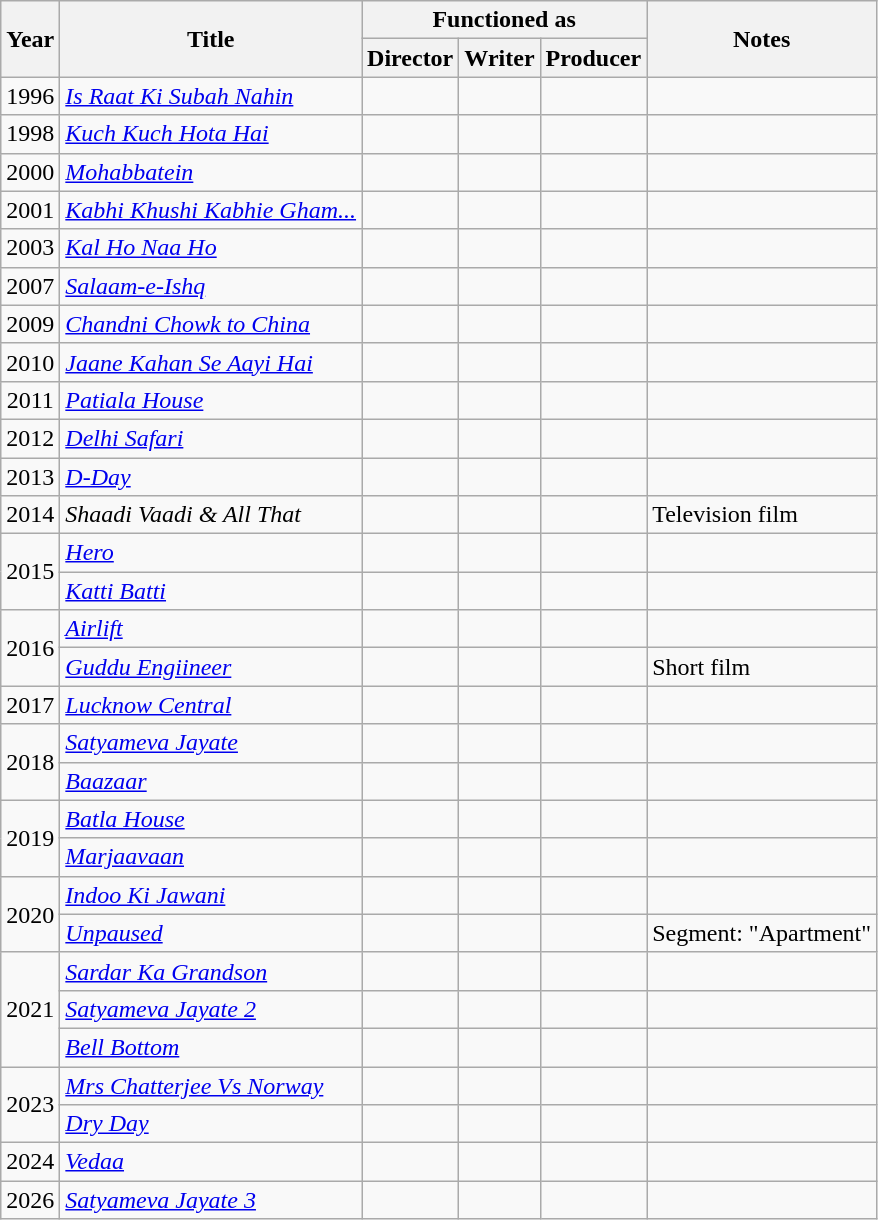<table class="wikitable sortable">
<tr>
<th rowspan="2">Year</th>
<th rowspan="2">Title</th>
<th colspan="3">Functioned as</th>
<th rowspan="2">Notes</th>
</tr>
<tr>
<th>Director</th>
<th>Writer</th>
<th>Producer</th>
</tr>
<tr>
<td align="center">1996</td>
<td><em><a href='#'>Is Raat Ki Subah Nahin</a></em></td>
<td></td>
<td></td>
<td></td>
<td></td>
</tr>
<tr>
<td align="center">1998</td>
<td><em><a href='#'>Kuch Kuch Hota Hai</a></em></td>
<td></td>
<td></td>
<td></td>
<td></td>
</tr>
<tr>
<td align="center">2000</td>
<td><em><a href='#'>Mohabbatein</a></em></td>
<td></td>
<td></td>
<td></td>
<td></td>
</tr>
<tr>
<td align="center">2001</td>
<td><em><a href='#'>Kabhi Khushi Kabhie Gham...</a></em></td>
<td></td>
<td></td>
<td></td>
<td></td>
</tr>
<tr>
<td align="center">2003</td>
<td><em><a href='#'>Kal Ho Naa Ho</a></em></td>
<td></td>
<td></td>
<td></td>
<td></td>
</tr>
<tr>
<td align="center">2007</td>
<td><em><a href='#'>Salaam-e-Ishq</a></em></td>
<td></td>
<td></td>
<td></td>
<td></td>
</tr>
<tr>
<td align="center">2009</td>
<td><em><a href='#'>Chandni Chowk to China</a></em></td>
<td></td>
<td></td>
<td></td>
<td></td>
</tr>
<tr>
<td align="center">2010</td>
<td><em><a href='#'>Jaane Kahan Se Aayi Hai</a></em></td>
<td></td>
<td></td>
<td></td>
<td></td>
</tr>
<tr>
<td align="center">2011</td>
<td><em><a href='#'>Patiala House</a></em></td>
<td></td>
<td></td>
<td></td>
<td></td>
</tr>
<tr>
<td align="center">2012</td>
<td><em><a href='#'>Delhi Safari</a></em></td>
<td></td>
<td></td>
<td></td>
<td></td>
</tr>
<tr>
<td align="center">2013</td>
<td><em><a href='#'>D-Day</a></em></td>
<td></td>
<td></td>
<td></td>
<td></td>
</tr>
<tr>
<td align="center">2014</td>
<td><em>Shaadi Vaadi & All That</em></td>
<td></td>
<td></td>
<td></td>
<td>Television film</td>
</tr>
<tr>
<td align="center" rowspan=2>2015</td>
<td><em><a href='#'>Hero</a></em></td>
<td></td>
<td></td>
<td></td>
<td></td>
</tr>
<tr>
<td><em><a href='#'>Katti Batti</a></em></td>
<td></td>
<td></td>
<td></td>
<td></td>
</tr>
<tr>
<td align="center" rowspan=2>2016</td>
<td><em><a href='#'>Airlift</a></em></td>
<td></td>
<td></td>
<td></td>
<td></td>
</tr>
<tr>
<td><em><a href='#'>Guddu Engiineer</a></em></td>
<td></td>
<td></td>
<td></td>
<td>Short film</td>
</tr>
<tr>
<td align="center">2017</td>
<td><em><a href='#'>Lucknow Central</a></em></td>
<td></td>
<td></td>
<td></td>
<td></td>
</tr>
<tr>
<td align="center" rowspan=2>2018</td>
<td><em><a href='#'>Satyameva Jayate</a></em></td>
<td></td>
<td></td>
<td></td>
<td></td>
</tr>
<tr>
<td><em><a href='#'>Baazaar</a></em></td>
<td></td>
<td></td>
<td></td>
<td></td>
</tr>
<tr>
<td align="center" rowspan="2">2019</td>
<td><em><a href='#'>Batla House</a></em></td>
<td></td>
<td></td>
<td></td>
<td></td>
</tr>
<tr>
<td><em><a href='#'>Marjaavaan</a></em></td>
<td></td>
<td></td>
<td></td>
<td></td>
</tr>
<tr>
<td align="center" rowspan=2>2020</td>
<td><em><a href='#'>Indoo Ki Jawani</a></em></td>
<td></td>
<td></td>
<td></td>
<td></td>
</tr>
<tr>
<td><em><a href='#'>Unpaused</a></em></td>
<td></td>
<td></td>
<td></td>
<td>Segment: "Apartment"</td>
</tr>
<tr>
<td align="center" rowspan=3>2021</td>
<td><em><a href='#'>Sardar Ka Grandson</a></em></td>
<td></td>
<td></td>
<td></td>
<td></td>
</tr>
<tr>
<td><em><a href='#'>Satyameva Jayate 2</a></em></td>
<td></td>
<td></td>
<td></td>
<td></td>
</tr>
<tr>
<td><em><a href='#'>Bell Bottom</a></em></td>
<td></td>
<td></td>
<td></td>
<td></td>
</tr>
<tr>
<td align="center" rowspan=2>2023</td>
<td><em><a href='#'>Mrs Chatterjee Vs Norway</a></em></td>
<td></td>
<td></td>
<td></td>
<td></td>
</tr>
<tr>
<td><em><a href='#'>Dry Day</a></em></td>
<td></td>
<td></td>
<td></td>
<td></td>
</tr>
<tr>
<td align="center">2024</td>
<td><em><a href='#'>Vedaa</a></em></td>
<td></td>
<td></td>
<td></td>
<td></td>
</tr>
<tr>
<td align="center">2026</td>
<td><em><a href='#'>Satyameva Jayate 3</a></em></td>
<td></td>
<td></td>
<td></td>
<td></td>
</tr>
</table>
